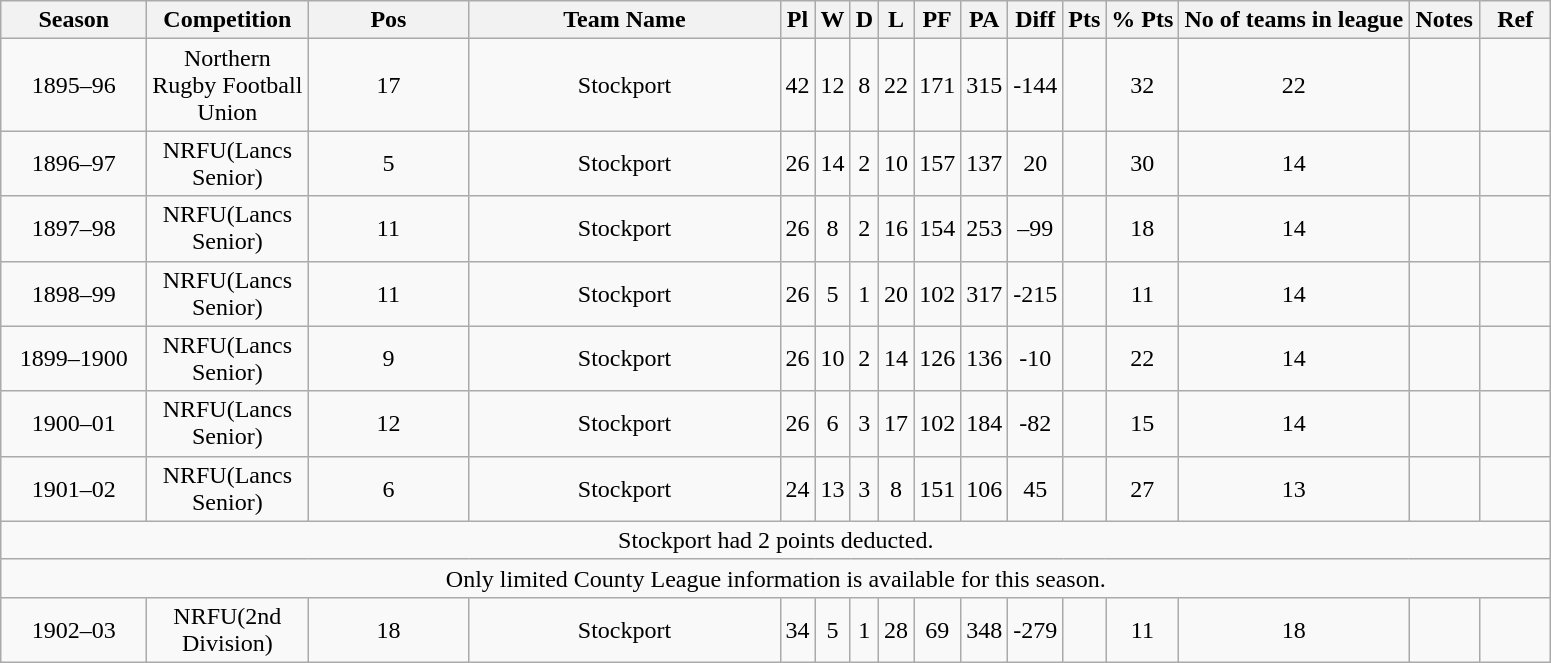<table class="wikitable" style="text-align:center;">
<tr>
<th width=90 abbr="season">Season</th>
<th width=100 abbr="Competition">Competition</th>
<th width=100 abbr="Position">Pos</th>
<th width=200 abbr="Club">Team Name</th>
<th width 50 abbr="Pl">Pl</th>
<th width 50 abbr="W">W</th>
<th width 50 abbr="D">D</th>
<th width 50 abbr="L">L</th>
<th width 60 abbr="PF">PF</th>
<th width 60 abbr="PA">PA</th>
<th width 100 abbr="Diff">Diff</th>
<th width 60 abbr="Pts">Pts</th>
<th width 100 abbr="%">% Pts</th>
<th width 100 abbr="No of Teams">No of teams in league</th>
<th width=40 abbr="Notes">Notes</th>
<th width=40 abbr="Ref">Ref</th>
</tr>
<tr>
<td>1895–96</td>
<td>Northern Rugby Football Union</td>
<td>17</td>
<td>Stockport</td>
<td>42</td>
<td>12</td>
<td>8</td>
<td>22</td>
<td>171</td>
<td>315</td>
<td>-144</td>
<td></td>
<td>32</td>
<td>22</td>
<td></td>
<td></td>
</tr>
<tr>
<td>1896–97</td>
<td>NRFU(Lancs Senior)</td>
<td>5</td>
<td>Stockport</td>
<td>26</td>
<td>14</td>
<td>2</td>
<td>10</td>
<td>157</td>
<td>137</td>
<td>20</td>
<td></td>
<td>30</td>
<td>14</td>
<td></td>
<td></td>
</tr>
<tr>
<td>1897–98</td>
<td>NRFU(Lancs Senior)</td>
<td>11</td>
<td>Stockport</td>
<td>26</td>
<td>8</td>
<td>2</td>
<td>16</td>
<td>154</td>
<td>253</td>
<td>–99</td>
<td></td>
<td>18</td>
<td>14</td>
<td></td>
<td></td>
</tr>
<tr>
<td>1898–99</td>
<td>NRFU(Lancs Senior)</td>
<td>11</td>
<td>Stockport</td>
<td>26</td>
<td>5</td>
<td>1</td>
<td>20</td>
<td>102</td>
<td>317</td>
<td>-215</td>
<td></td>
<td>11</td>
<td>14</td>
<td></td>
<td></td>
</tr>
<tr>
<td>1899–1900</td>
<td>NRFU(Lancs Senior)</td>
<td>9</td>
<td>Stockport</td>
<td>26</td>
<td>10</td>
<td>2</td>
<td>14</td>
<td>126</td>
<td>136</td>
<td>-10</td>
<td></td>
<td>22</td>
<td>14</td>
<td></td>
<td></td>
</tr>
<tr>
<td>1900–01</td>
<td>NRFU(Lancs Senior)</td>
<td>12</td>
<td>Stockport</td>
<td>26</td>
<td>6</td>
<td>3</td>
<td>17</td>
<td>102</td>
<td>184</td>
<td>-82</td>
<td></td>
<td>15</td>
<td>14</td>
<td></td>
<td></td>
</tr>
<tr>
<td>1901–02</td>
<td>NRFU(Lancs Senior)</td>
<td>6</td>
<td>Stockport</td>
<td>24</td>
<td>13</td>
<td>3</td>
<td>8</td>
<td>151</td>
<td>106</td>
<td>45</td>
<td></td>
<td>27</td>
<td>13</td>
<td></td>
<td></td>
</tr>
<tr>
<td colspan=16 abbr="Comment">Stockport had 2 points deducted.</td>
</tr>
<tr>
<td colspan=16 abbr="Comment">Only limited County League information is available for this season.</td>
</tr>
<tr>
<td>1902–03</td>
<td>NRFU(2nd Division)</td>
<td>18</td>
<td>Stockport</td>
<td>34</td>
<td>5</td>
<td>1</td>
<td>28</td>
<td>69</td>
<td>348</td>
<td>-279</td>
<td></td>
<td>11</td>
<td>18</td>
<td></td>
<td></td>
</tr>
</table>
